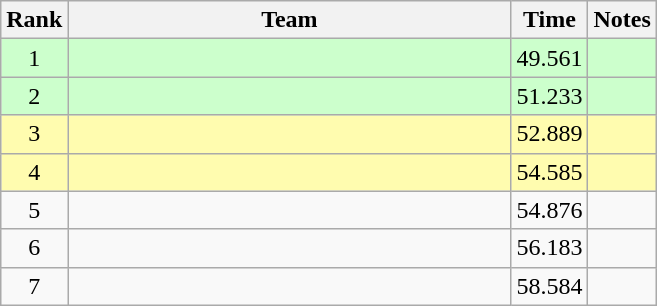<table class="wikitable" style="text-align:center">
<tr>
<th>Rank</th>
<th Style="width:18em">Team</th>
<th>Time</th>
<th>Notes</th>
</tr>
<tr style="background:#cfc">
<td>1</td>
<td style="text-align:left"></td>
<td>49.561</td>
<td></td>
</tr>
<tr style="background:#cfc">
<td>2</td>
<td style="text-align:left"></td>
<td>51.233</td>
<td></td>
</tr>
<tr style="background:#fffcaf">
<td>3</td>
<td style="text-align:left"></td>
<td>52.889</td>
<td></td>
</tr>
<tr style="background:#fffcaf">
<td>4</td>
<td style="text-align:left"></td>
<td>54.585</td>
<td></td>
</tr>
<tr>
<td>5</td>
<td style="text-align:left"></td>
<td>54.876</td>
<td></td>
</tr>
<tr>
<td>6</td>
<td style="text-align:left"></td>
<td>56.183</td>
<td></td>
</tr>
<tr>
<td>7</td>
<td style="text-align:left"></td>
<td>58.584</td>
<td></td>
</tr>
</table>
